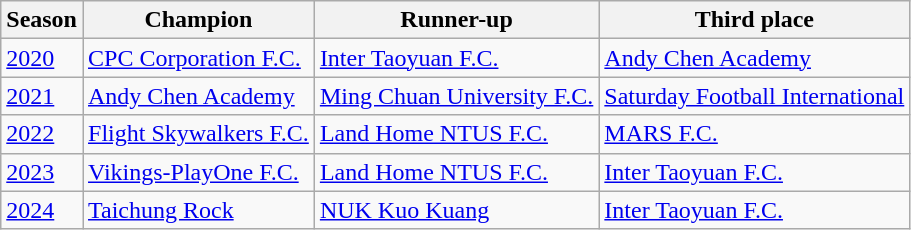<table class = "wikitable">
<tr>
<th>Season</th>
<th>Champion</th>
<th>Runner-up</th>
<th>Third place</th>
</tr>
<tr>
<td><a href='#'>2020</a></td>
<td><a href='#'>CPC Corporation F.C.</a></td>
<td><a href='#'>Inter Taoyuan F.C.</a></td>
<td><a href='#'>Andy Chen Academy</a></td>
</tr>
<tr>
<td><a href='#'>2021</a></td>
<td><a href='#'>Andy Chen Academy</a></td>
<td><a href='#'>Ming Chuan University F.C.</a></td>
<td><a href='#'>Saturday Football International</a></td>
</tr>
<tr>
<td><a href='#'>2022</a></td>
<td><a href='#'>Flight Skywalkers F.C.</a></td>
<td><a href='#'>Land Home NTUS F.C.</a></td>
<td><a href='#'>MARS F.C.</a></td>
</tr>
<tr>
<td><a href='#'>2023</a></td>
<td><a href='#'>Vikings-PlayOne F.C.</a></td>
<td><a href='#'>Land Home NTUS F.C.</a></td>
<td><a href='#'>Inter Taoyuan F.C.</a></td>
</tr>
<tr>
<td><a href='#'>2024</a></td>
<td><a href='#'>Taichung Rock</a></td>
<td><a href='#'>NUK Kuo Kuang</a></td>
<td><a href='#'>Inter Taoyuan F.C.</a></td>
</tr>
</table>
